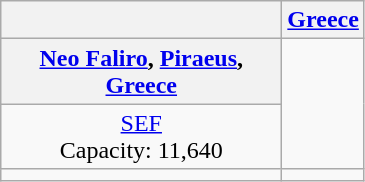<table class="wikitable" style="text-align:center;">
<tr>
<th></th>
<th><a href='#'>Greece</a></th>
</tr>
<tr>
<th width=180><a href='#'>Neo Faliro</a>, <a href='#'>Piraeus</a>, <a href='#'>Greece</a></th>
<td rowspan=2></td>
</tr>
<tr>
<td><a href='#'>SEF</a><br>Capacity: 11,640</td>
</tr>
<tr>
<td></td>
</tr>
</table>
